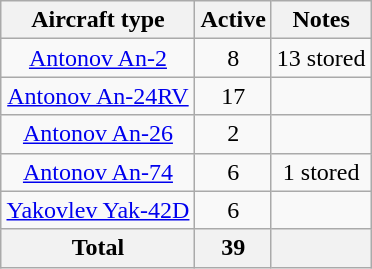<table class="wikitable sortable" style="margin:auto; border-collapse:collapse; text-align:center">
<tr>
<th>Aircraft type</th>
<th>Active</th>
<th>Notes</th>
</tr>
<tr>
<td><a href='#'>Antonov An-2</a></td>
<td>8</td>
<td>13 stored</td>
</tr>
<tr>
<td><a href='#'>Antonov An-24RV</a></td>
<td>17</td>
<td></td>
</tr>
<tr>
<td><a href='#'>Antonov An-26</a></td>
<td>2</td>
<td></td>
</tr>
<tr>
<td><a href='#'>Antonov An-74</a></td>
<td>6</td>
<td>1 stored</td>
</tr>
<tr>
<td><a href='#'>Yakovlev Yak-42D</a></td>
<td>6</td>
<td></td>
</tr>
<tr>
<th>Total</th>
<th>39</th>
<th></th>
</tr>
</table>
